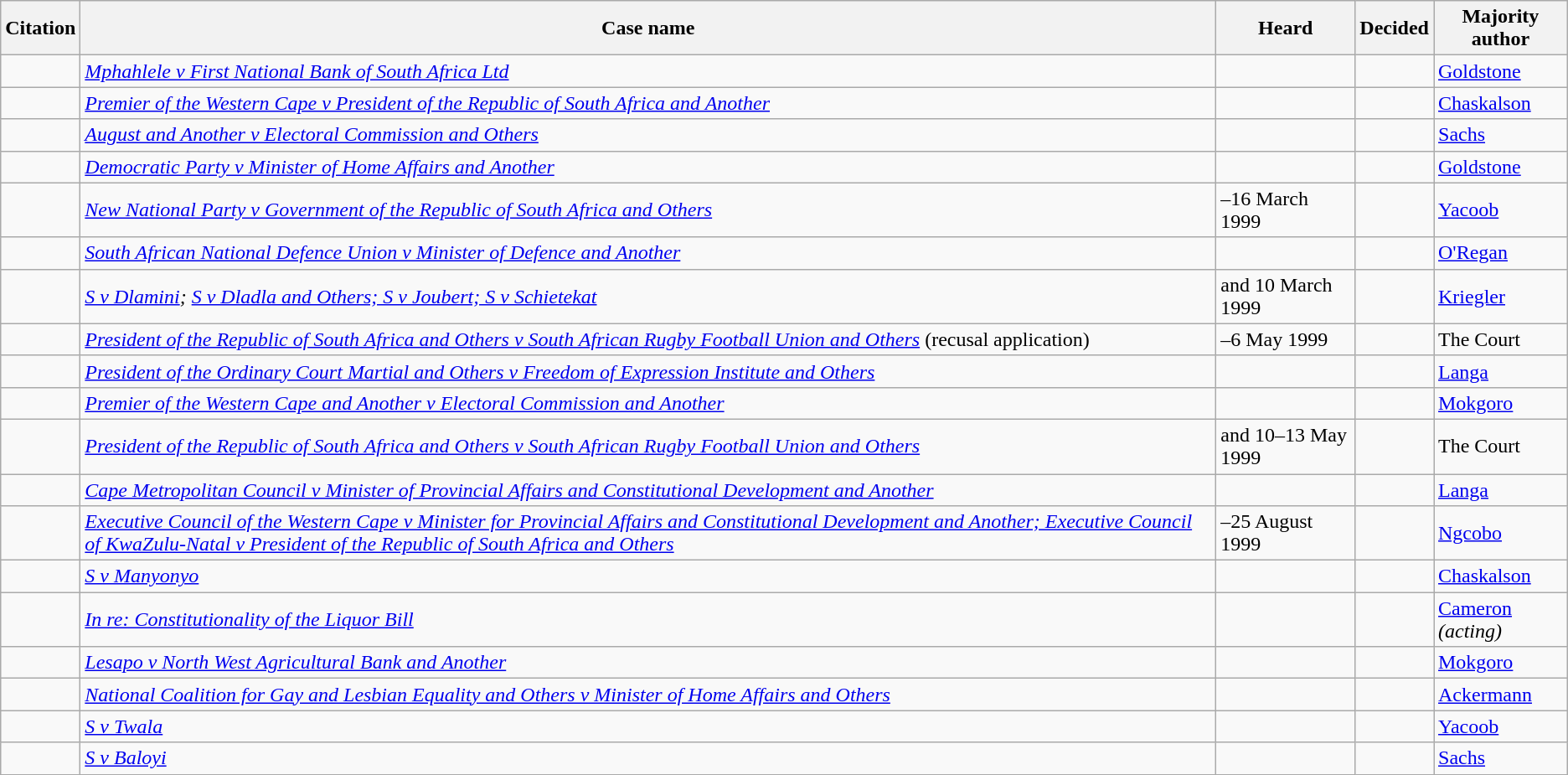<table class="wikitable sortable static-row-numbers">
<tr>
<th>Citation</th>
<th>Case name</th>
<th>Heard</th>
<th>Decided</th>
<th>Majority author</th>
</tr>
<tr>
<td nowrap></td>
<td><em><a href='#'>Mphahlele v First National Bank of South Africa Ltd</a></em></td>
<td></td>
<td></td>
<td><a href='#'>Goldstone</a></td>
</tr>
<tr>
<td nowrap></td>
<td><em><a href='#'>Premier of the Western Cape v President of the Republic of South Africa and Another</a></em></td>
<td></td>
<td></td>
<td><a href='#'>Chaskalson</a></td>
</tr>
<tr>
<td nowrap></td>
<td><em><a href='#'>August and Another v Electoral Commission and Others</a></em></td>
<td></td>
<td></td>
<td><a href='#'>Sachs</a></td>
</tr>
<tr>
<td nowrap></td>
<td><em><a href='#'>Democratic Party v Minister of Home Affairs and Another</a></em></td>
<td></td>
<td></td>
<td><a href='#'>Goldstone</a></td>
</tr>
<tr>
<td nowrap></td>
<td><em><a href='#'>New National Party v Government of the Republic of South Africa and Others</a></em></td>
<td>–16 March 1999</td>
<td></td>
<td><a href='#'>Yacoob</a></td>
</tr>
<tr>
<td nowrap></td>
<td><em><a href='#'>South African National Defence Union v Minister of Defence and Another</a></em></td>
<td></td>
<td></td>
<td><a href='#'>O'Regan</a></td>
</tr>
<tr>
<td nowrap></td>
<td><em><a href='#'>S v Dlamini</a>; <a href='#'>S v Dladla and Others; S v Joubert; S v Schietekat</a></em></td>
<td> and 10 March 1999</td>
<td></td>
<td><a href='#'>Kriegler</a></td>
</tr>
<tr>
<td nowrap></td>
<td><em><a href='#'>President of the Republic of South Africa and Others v South African Rugby Football Union and Others</a></em> (recusal application)</td>
<td>–6 May 1999</td>
<td></td>
<td>The Court</td>
</tr>
<tr>
<td nowrap></td>
<td><em><a href='#'>President of the Ordinary Court Martial and Others v Freedom of Expression Institute and Others</a></em></td>
<td></td>
<td></td>
<td><a href='#'>Langa</a></td>
</tr>
<tr>
<td nowrap></td>
<td><em><a href='#'>Premier of the Western Cape and Another v Electoral Commission and Another</a></em></td>
<td></td>
<td></td>
<td><a href='#'>Mokgoro</a></td>
</tr>
<tr>
<td nowrap></td>
<td><em><a href='#'>President of the Republic of South Africa and Others v South African Rugby Football Union and Others</a></em></td>
<td> and 10–13 May 1999</td>
<td></td>
<td>The Court</td>
</tr>
<tr>
<td nowrap></td>
<td><em><a href='#'>Cape Metropolitan Council v Minister of Provincial Affairs and Constitutional Development and Another</a></em></td>
<td></td>
<td></td>
<td><a href='#'>Langa</a></td>
</tr>
<tr>
<td nowrap></td>
<td><em><a href='#'>Executive Council of the Western Cape v Minister for Provincial Affairs and Constitutional Development and Another; Executive Council of KwaZulu-Natal v President of the Republic of South Africa and Others</a></em></td>
<td>–25 August 1999</td>
<td></td>
<td><a href='#'>Ngcobo</a></td>
</tr>
<tr>
<td nowrap></td>
<td><em><a href='#'>S v Manyonyo</a></em></td>
<td></td>
<td></td>
<td><a href='#'>Chaskalson</a></td>
</tr>
<tr>
<td nowrap></td>
<td><em><a href='#'>In re: Constitutionality of the Liquor Bill</a></em></td>
<td></td>
<td></td>
<td><a href='#'>Cameron</a> <em>(acting)</em></td>
</tr>
<tr>
<td nowrap></td>
<td><em><a href='#'>Lesapo v North West Agricultural Bank and Another</a></em></td>
<td></td>
<td></td>
<td><a href='#'>Mokgoro</a></td>
</tr>
<tr>
<td nowrap></td>
<td><em><a href='#'>National Coalition for Gay and Lesbian Equality and Others v Minister of Home Affairs and Others</a></em></td>
<td></td>
<td></td>
<td><a href='#'>Ackermann</a></td>
</tr>
<tr>
<td nowrap></td>
<td><em><a href='#'>S v Twala</a></em></td>
<td></td>
<td></td>
<td><a href='#'>Yacoob</a></td>
</tr>
<tr>
<td nowrap></td>
<td><em><a href='#'>S v Baloyi</a></em></td>
<td></td>
<td></td>
<td><a href='#'>Sachs</a></td>
</tr>
</table>
